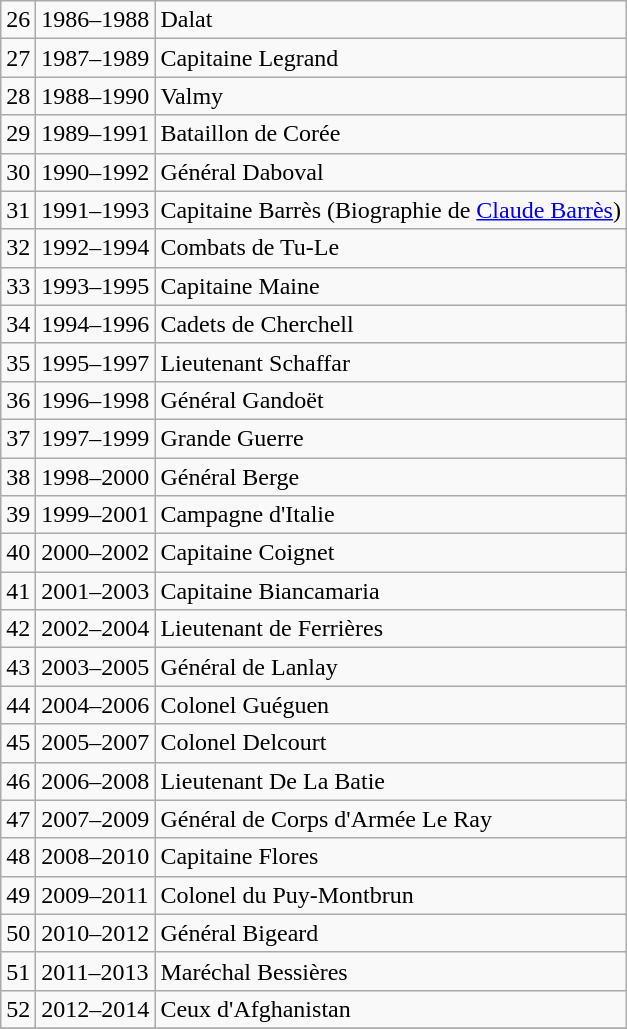<table class="wikitable">
<tr>
<td>26</td>
<td>1986–1988</td>
<td>Dalat</td>
</tr>
<tr>
<td>27</td>
<td>1987–1989</td>
<td>Capitaine Legrand</td>
</tr>
<tr>
<td>28</td>
<td>1988–1990</td>
<td>Valmy</td>
</tr>
<tr>
<td>29</td>
<td>1989–1991</td>
<td>Bataillon de Corée</td>
</tr>
<tr>
<td>30</td>
<td>1990–1992</td>
<td>Général Daboval</td>
</tr>
<tr>
<td>31</td>
<td>1991–1993</td>
<td>Capitaine Barrès (Biographie de <a href='#'>Claude Barrès</a>)</td>
</tr>
<tr>
<td>32</td>
<td>1992–1994</td>
<td>Combats de Tu-Le</td>
</tr>
<tr>
<td>33</td>
<td>1993–1995</td>
<td>Capitaine Maine</td>
</tr>
<tr>
<td>34</td>
<td>1994–1996</td>
<td>Cadets de Cherchell</td>
</tr>
<tr>
<td>35</td>
<td>1995–1997</td>
<td>Lieutenant Schaffar</td>
</tr>
<tr>
<td>36</td>
<td>1996–1998</td>
<td>Général Gandoët</td>
</tr>
<tr>
<td>37</td>
<td>1997–1999</td>
<td>Grande Guerre</td>
</tr>
<tr>
<td>38</td>
<td>1998–2000</td>
<td>Général Berge</td>
</tr>
<tr>
<td>39</td>
<td>1999–2001</td>
<td>Campagne d'Italie</td>
</tr>
<tr>
<td>40</td>
<td>2000–2002</td>
<td>Capitaine Coignet</td>
</tr>
<tr>
<td>41</td>
<td>2001–2003</td>
<td>Capitaine Biancamaria</td>
</tr>
<tr>
<td>42</td>
<td>2002–2004</td>
<td>Lieutenant de Ferrières</td>
</tr>
<tr>
<td>43</td>
<td>2003–2005</td>
<td>Général de Lanlay</td>
</tr>
<tr>
<td>44</td>
<td>2004–2006</td>
<td>Colonel Guéguen</td>
</tr>
<tr>
<td>45</td>
<td>2005–2007</td>
<td>Colonel Delcourt</td>
</tr>
<tr>
<td>46</td>
<td>2006–2008</td>
<td>Lieutenant De La Batie</td>
</tr>
<tr>
<td>47</td>
<td>2007–2009</td>
<td>Général de Corps d'Armée Le Ray</td>
</tr>
<tr>
<td>48</td>
<td>2008–2010</td>
<td>Capitaine Flores</td>
</tr>
<tr>
<td>49</td>
<td>2009–2011</td>
<td>Colonel du Puy-Montbrun</td>
</tr>
<tr>
<td>50</td>
<td>2010–2012</td>
<td>Général Bigeard</td>
</tr>
<tr>
<td>51</td>
<td>2011–2013</td>
<td>Maréchal Bessières</td>
</tr>
<tr>
<td>52</td>
<td>2012–2014</td>
<td>Ceux d'Afghanistan</td>
</tr>
<tr>
</tr>
</table>
